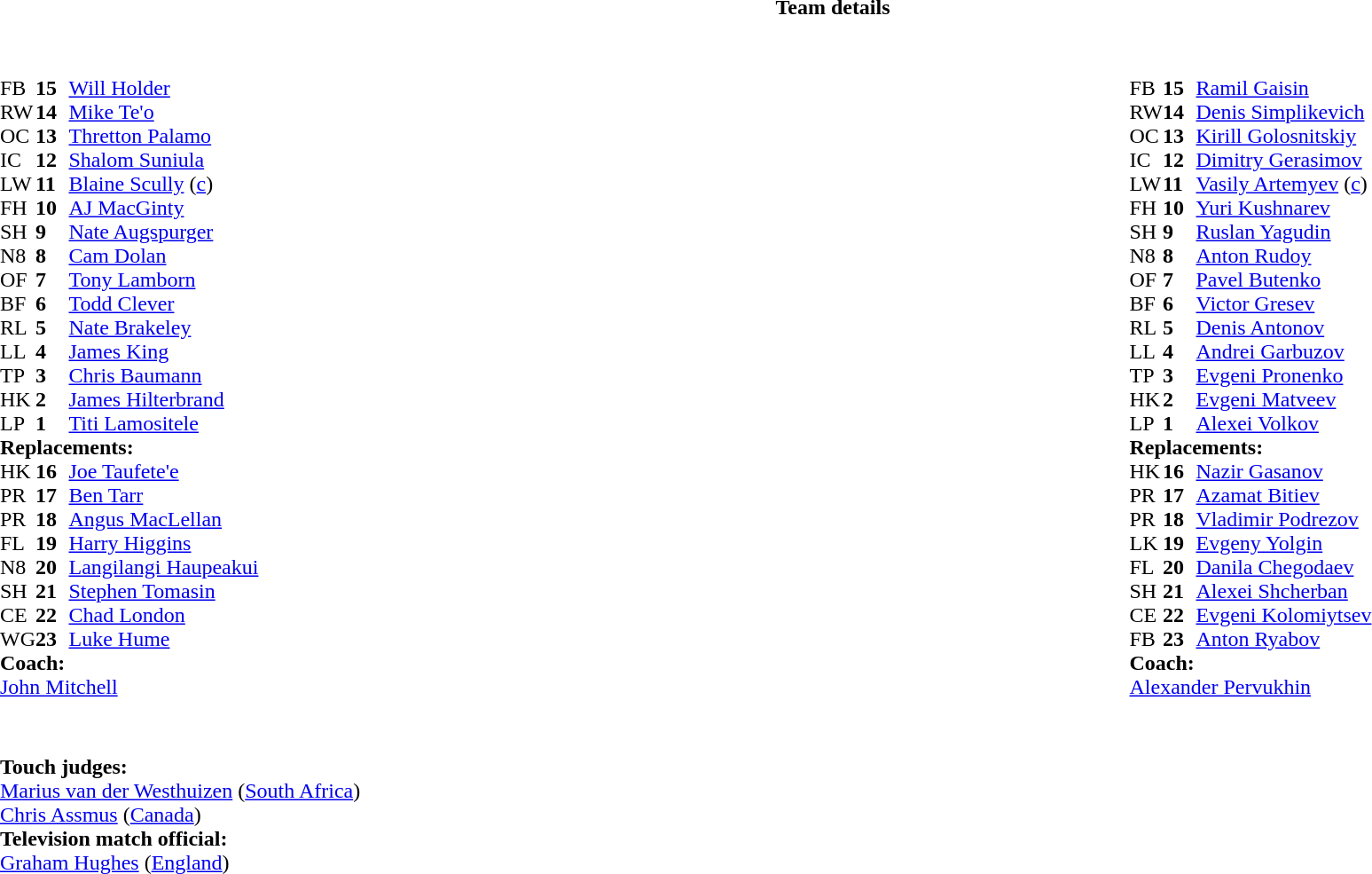<table border="0" width="100%" class="collapsible collapsed">
<tr>
<th>Team details</th>
</tr>
<tr>
<td><br><table style="width:100%;">
<tr>
<td style="vertical-align:top; width:50%"><br><table cellspacing="0" cellpadding="0">
<tr>
<th width="25"></th>
<th width="25"></th>
</tr>
<tr>
<td>FB</td>
<td><strong>15</strong></td>
<td><a href='#'>Will Holder</a></td>
<td></td>
<td></td>
</tr>
<tr>
<td>RW</td>
<td><strong>14</strong></td>
<td><a href='#'>Mike Te'o</a></td>
</tr>
<tr>
<td>OC</td>
<td><strong>13</strong></td>
<td><a href='#'>Thretton Palamo</a></td>
<td></td>
<td></td>
</tr>
<tr>
<td>IC</td>
<td><strong>12</strong></td>
<td><a href='#'>Shalom Suniula</a></td>
</tr>
<tr>
<td>LW</td>
<td><strong>11</strong></td>
<td><a href='#'>Blaine Scully</a> (<a href='#'>c</a>)</td>
</tr>
<tr>
<td>FH</td>
<td><strong>10</strong></td>
<td><a href='#'>AJ MacGinty</a></td>
</tr>
<tr>
<td>SH</td>
<td><strong>9</strong></td>
<td><a href='#'>Nate Augspurger</a></td>
<td></td>
<td></td>
</tr>
<tr>
<td>N8</td>
<td><strong>8</strong></td>
<td><a href='#'>Cam Dolan</a></td>
</tr>
<tr>
<td>OF</td>
<td><strong>7</strong></td>
<td><a href='#'>Tony Lamborn</a></td>
<td></td>
<td></td>
</tr>
<tr>
<td>BF</td>
<td><strong>6</strong></td>
<td><a href='#'>Todd Clever</a></td>
</tr>
<tr>
<td>RL</td>
<td><strong>5</strong></td>
<td><a href='#'>Nate Brakeley</a></td>
</tr>
<tr>
<td>LL</td>
<td><strong>4</strong></td>
<td><a href='#'>James King</a></td>
<td></td>
<td></td>
</tr>
<tr>
<td>TP</td>
<td><strong>3</strong></td>
<td><a href='#'>Chris Baumann</a></td>
<td></td>
<td></td>
</tr>
<tr>
<td>HK</td>
<td><strong>2</strong></td>
<td><a href='#'>James Hilterbrand</a></td>
<td></td>
<td></td>
</tr>
<tr>
<td>LP</td>
<td><strong>1</strong></td>
<td><a href='#'>Titi Lamositele</a></td>
<td></td>
<td></td>
</tr>
<tr>
<td colspan=3><strong>Replacements:</strong></td>
</tr>
<tr>
<td>HK</td>
<td><strong>16</strong></td>
<td><a href='#'>Joe Taufete'e</a></td>
<td></td>
<td></td>
</tr>
<tr>
<td>PR</td>
<td><strong>17</strong></td>
<td><a href='#'>Ben Tarr</a></td>
<td></td>
<td></td>
</tr>
<tr>
<td>PR</td>
<td><strong>18</strong></td>
<td><a href='#'>Angus MacLellan</a></td>
<td></td>
<td></td>
</tr>
<tr>
<td>FL</td>
<td><strong>19</strong></td>
<td><a href='#'>Harry Higgins</a></td>
<td></td>
<td></td>
</tr>
<tr>
<td>N8</td>
<td><strong>20</strong></td>
<td><a href='#'>Langilangi Haupeakui</a></td>
<td></td>
<td></td>
</tr>
<tr>
<td>SH</td>
<td><strong>21</strong></td>
<td><a href='#'>Stephen Tomasin</a></td>
<td></td>
<td></td>
</tr>
<tr>
<td>CE</td>
<td><strong>22</strong></td>
<td><a href='#'>Chad London</a></td>
<td></td>
<td></td>
</tr>
<tr>
<td>WG</td>
<td><strong>23</strong></td>
<td><a href='#'>Luke Hume</a></td>
<td></td>
<td></td>
</tr>
<tr>
<td colspan=3><strong>Coach:</strong></td>
</tr>
<tr>
<td colspan="4"> <a href='#'>John Mitchell</a></td>
</tr>
</table>
</td>
<td style="vertical-align:top; width:50%"><br><table cellspacing="0" cellpadding="0" style="margin:auto">
<tr>
<th width="25"></th>
<th width="25"></th>
</tr>
<tr>
<td>FB</td>
<td><strong>15</strong></td>
<td><a href='#'>Ramil Gaisin</a></td>
<td></td>
<td></td>
</tr>
<tr>
<td>RW</td>
<td><strong>14</strong></td>
<td><a href='#'>Denis Simplikevich</a></td>
</tr>
<tr>
<td>OC</td>
<td><strong>13</strong></td>
<td><a href='#'>Kirill Golosnitskiy</a></td>
<td></td>
<td></td>
</tr>
<tr>
<td>IC</td>
<td><strong>12</strong></td>
<td><a href='#'>Dimitry Gerasimov</a></td>
</tr>
<tr>
<td>LW</td>
<td><strong>11</strong></td>
<td><a href='#'>Vasily Artemyev</a> (<a href='#'>c</a>)</td>
</tr>
<tr>
<td>FH</td>
<td><strong>10</strong></td>
<td><a href='#'>Yuri Kushnarev</a></td>
</tr>
<tr>
<td>SH</td>
<td><strong>9</strong></td>
<td><a href='#'>Ruslan Yagudin</a></td>
<td></td>
<td></td>
</tr>
<tr>
<td>N8</td>
<td><strong>8</strong></td>
<td><a href='#'>Anton Rudoy</a></td>
</tr>
<tr>
<td>OF</td>
<td><strong>7</strong></td>
<td><a href='#'>Pavel Butenko</a></td>
<td></td>
<td></td>
</tr>
<tr>
<td>BF</td>
<td><strong>6</strong></td>
<td><a href='#'>Victor Gresev</a></td>
</tr>
<tr>
<td>RL</td>
<td><strong>5</strong></td>
<td><a href='#'>Denis Antonov</a></td>
<td></td>
<td></td>
</tr>
<tr>
<td>LL</td>
<td><strong>4</strong></td>
<td><a href='#'>Andrei Garbuzov</a></td>
<td></td>
</tr>
<tr>
<td>TP</td>
<td><strong>3</strong></td>
<td><a href='#'>Evgeni Pronenko</a></td>
<td></td>
<td></td>
</tr>
<tr>
<td>HK</td>
<td><strong>2</strong></td>
<td><a href='#'>Evgeni Matveev</a></td>
<td></td>
<td></td>
</tr>
<tr>
<td>LP</td>
<td><strong>1</strong></td>
<td><a href='#'>Alexei Volkov</a></td>
<td></td>
<td></td>
</tr>
<tr>
<td colspan=3><strong>Replacements:</strong></td>
</tr>
<tr>
<td>HK</td>
<td><strong>16</strong></td>
<td><a href='#'>Nazir Gasanov</a></td>
<td></td>
<td></td>
</tr>
<tr>
<td>PR</td>
<td><strong>17</strong></td>
<td><a href='#'>Azamat Bitiev</a></td>
<td></td>
<td></td>
</tr>
<tr>
<td>PR</td>
<td><strong>18</strong></td>
<td><a href='#'>Vladimir Podrezov</a></td>
<td></td>
<td></td>
</tr>
<tr>
<td>LK</td>
<td><strong>19</strong></td>
<td><a href='#'>Evgeny Yolgin</a></td>
<td></td>
<td></td>
</tr>
<tr>
<td>FL</td>
<td><strong>20</strong></td>
<td><a href='#'>Danila Chegodaev</a></td>
<td></td>
<td></td>
</tr>
<tr>
<td>SH</td>
<td><strong>21</strong></td>
<td><a href='#'>Alexei Shcherban</a></td>
<td></td>
<td></td>
</tr>
<tr>
<td>CE</td>
<td><strong>22</strong></td>
<td><a href='#'>Evgeni Kolomiytsev</a></td>
<td></td>
<td></td>
</tr>
<tr>
<td>FB</td>
<td><strong>23</strong></td>
<td><a href='#'>Anton Ryabov</a></td>
<td></td>
<td></td>
</tr>
<tr>
<td colspan=3><strong>Coach:</strong></td>
</tr>
<tr>
<td colspan="4"> <a href='#'>Alexander Pervukhin</a></td>
</tr>
</table>
</td>
</tr>
</table>
<table style="width:100%">
<tr>
<td><br><br><strong>Touch judges:</strong>
<br><a href='#'>Marius van der Westhuizen</a> (<a href='#'>South Africa</a>)
<br><a href='#'>Chris Assmus</a> (<a href='#'>Canada</a>)
<br><strong>Television match official:</strong>
<br><a href='#'>Graham Hughes</a> (<a href='#'>England</a>)</td>
</tr>
</table>
</td>
</tr>
</table>
